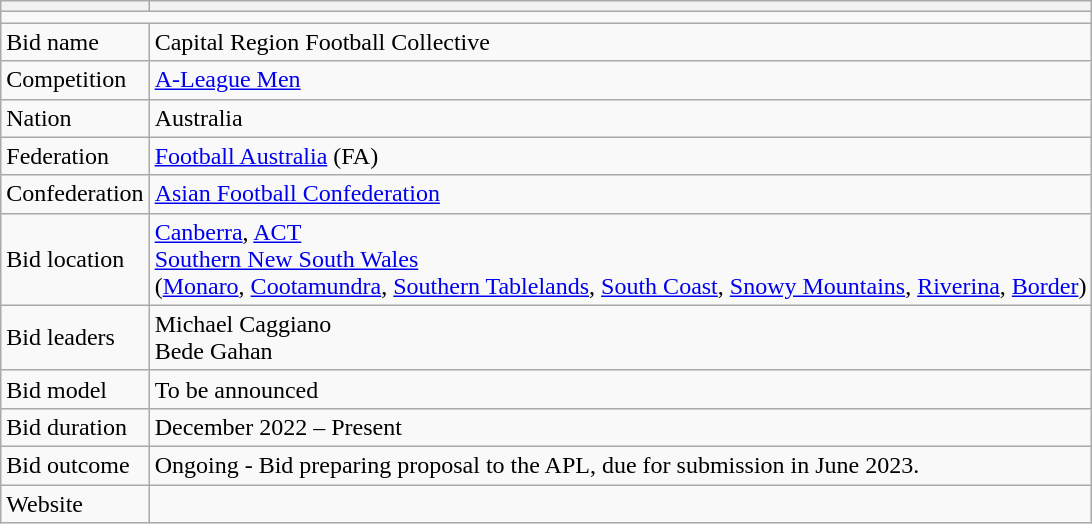<table class="wikitable">
<tr>
<th></th>
<th></th>
</tr>
<tr>
<td colspan="2" style="text-align: center; width: 150px;"></td>
</tr>
<tr>
<td>Bid name</td>
<td>Capital Region Football Collective</td>
</tr>
<tr>
<td>Competition</td>
<td><a href='#'>A-League Men</a></td>
</tr>
<tr>
<td>Nation</td>
<td> Australia</td>
</tr>
<tr>
<td>Federation</td>
<td><a href='#'>Football Australia</a> (FA)</td>
</tr>
<tr>
<td>Confederation</td>
<td><a href='#'>Asian Football Confederation</a></td>
</tr>
<tr>
<td>Bid location</td>
<td> <a href='#'>Canberra</a>, <a href='#'>ACT</a> <br>  <a href='#'>Southern New South Wales</a> <br> (<a href='#'>Monaro</a>, <a href='#'>Cootamundra</a>, <a href='#'>Southern Tablelands</a>, <a href='#'>South Coast</a>, <a href='#'>Snowy Mountains</a>, <a href='#'>Riverina</a>, <a href='#'>Border</a>)</td>
</tr>
<tr>
<td>Bid leaders</td>
<td>Michael Caggiano <br>Bede Gahan</td>
</tr>
<tr>
<td>Bid model</td>
<td>To be announced</td>
</tr>
<tr>
<td>Bid duration</td>
<td>December 2022 – Present</td>
</tr>
<tr>
<td>Bid outcome</td>
<td>Ongoing - Bid preparing proposal to the APL, due for submission in June 2023.</td>
</tr>
<tr>
<td>Website</td>
<td></td>
</tr>
</table>
